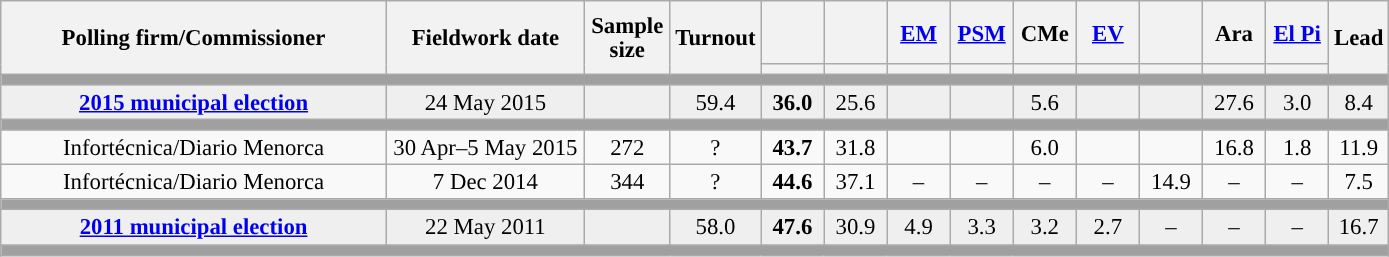<table class="wikitable collapsible collapsed" style="text-align:center; font-size:95%; line-height:16px;">
<tr style="height:42px;">
<th style="width:250px;" rowspan="2">Polling firm/Commissioner</th>
<th style="width:125px;" rowspan="2">Fieldwork date</th>
<th style="width:50px;" rowspan="2">Sample size</th>
<th style="width:45px;" rowspan="2">Turnout</th>
<th style="width:35px;"></th>
<th style="width:35px;"></th>
<th style="width:35px;"><a href='#'>EM</a></th>
<th style="width:35px;"><a href='#'>PSM</a></th>
<th style="width:35px;">CMe</th>
<th style="width:35px;"><a href='#'>EV</a></th>
<th style="width:35px;"></th>
<th style="width:35px;">Ara</th>
<th style="width:35px;"><a href='#'>El Pi</a></th>
<th style="width:30px;" rowspan="2">Lead</th>
</tr>
<tr>
<th style="color:inherit;background:"></th>
<th style="color:inherit;background:"></th>
<th style="color:inherit;background:"></th>
<th style="color:inherit;background:"></th>
<th style="color:inherit;background:"></th>
<th style="color:inherit;background:"></th>
<th style="color:inherit;background:"></th>
<th style="color:inherit;background:"></th>
<th style="color:inherit;background:"></th>
</tr>
<tr>
<td colspan="14" style="background:#A0A0A0"></td>
</tr>
<tr style="background:#EFEFEF;">
<td><strong><a href='#'>2015 municipal election</a></strong></td>
<td>24 May 2015</td>
<td></td>
<td>59.4</td>
<td><strong>36.0</strong><br></td>
<td>25.6<br></td>
<td></td>
<td></td>
<td>5.6<br></td>
<td></td>
<td></td>
<td>27.6<br></td>
<td>3.0<br></td>
<td style="background:">8.4</td>
</tr>
<tr>
<td colspan="14" style="background:#A0A0A0"></td>
</tr>
<tr>
<td>Infortécnica/Diario Menorca</td>
<td>30 Apr–5 May 2015</td>
<td>272</td>
<td>?</td>
<td><strong>43.7</strong><br></td>
<td>31.8<br></td>
<td></td>
<td></td>
<td>6.0<br></td>
<td></td>
<td></td>
<td>16.8<br></td>
<td>1.8<br></td>
<td style="background:">11.9</td>
</tr>
<tr>
<td>Infortécnica/Diario Menorca</td>
<td>7 Dec 2014</td>
<td>344</td>
<td>?</td>
<td><strong>44.6</strong><br></td>
<td>37.1<br></td>
<td>–</td>
<td>–</td>
<td>–</td>
<td>–</td>
<td>14.9<br></td>
<td>–</td>
<td>–</td>
<td style="background:">7.5</td>
</tr>
<tr>
<td colspan="14" style="background:#A0A0A0"></td>
</tr>
<tr style="background:#EFEFEF;">
<td><strong><a href='#'>2011 municipal election</a></strong></td>
<td>22 May 2011</td>
<td></td>
<td>58.0</td>
<td><strong>47.6</strong><br></td>
<td>30.9<br></td>
<td>4.9<br></td>
<td>3.3<br></td>
<td>3.2<br></td>
<td>2.7<br></td>
<td>–</td>
<td>–</td>
<td>–</td>
<td style="background:">16.7</td>
</tr>
<tr>
<td colspan="14" style="background:#A0A0A0"></td>
</tr>
</table>
